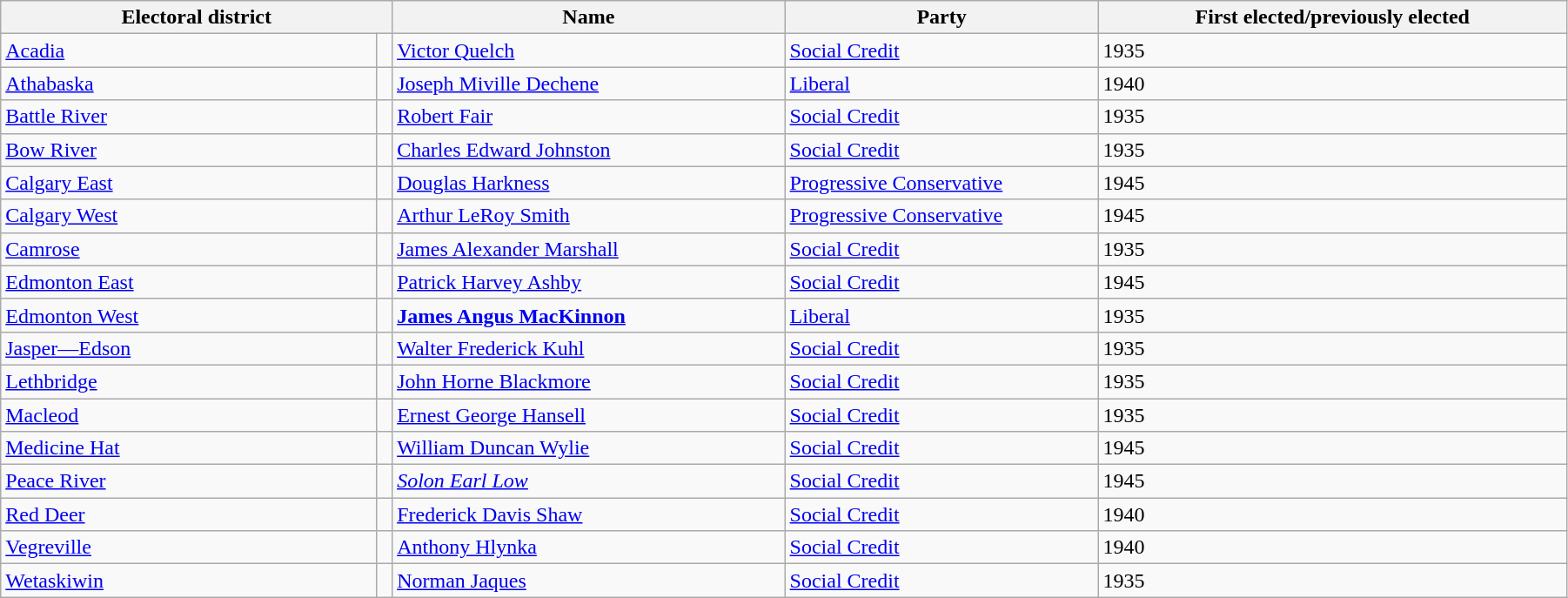<table class="wikitable" width=95%>
<tr>
<th colspan=2 width=25%>Electoral district</th>
<th>Name</th>
<th width=20%>Party</th>
<th>First elected/previously elected</th>
</tr>
<tr>
<td width=24%><a href='#'>Acadia</a></td>
<td></td>
<td><a href='#'>Victor Quelch</a></td>
<td><a href='#'>Social Credit</a></td>
<td>1935</td>
</tr>
<tr>
<td><a href='#'>Athabaska</a></td>
<td></td>
<td><a href='#'>Joseph Miville Dechene</a></td>
<td><a href='#'>Liberal</a></td>
<td>1940</td>
</tr>
<tr>
<td><a href='#'>Battle River</a></td>
<td></td>
<td><a href='#'>Robert Fair</a></td>
<td><a href='#'>Social Credit</a></td>
<td>1935</td>
</tr>
<tr>
<td><a href='#'>Bow River</a></td>
<td></td>
<td><a href='#'>Charles Edward Johnston</a></td>
<td><a href='#'>Social Credit</a></td>
<td>1935</td>
</tr>
<tr>
<td><a href='#'>Calgary East</a></td>
<td></td>
<td><a href='#'>Douglas Harkness</a></td>
<td><a href='#'>Progressive Conservative</a></td>
<td>1945</td>
</tr>
<tr>
<td><a href='#'>Calgary West</a></td>
<td></td>
<td><a href='#'>Arthur LeRoy Smith</a></td>
<td><a href='#'>Progressive Conservative</a></td>
<td>1945</td>
</tr>
<tr>
<td><a href='#'>Camrose</a></td>
<td></td>
<td><a href='#'>James Alexander Marshall</a></td>
<td><a href='#'>Social Credit</a></td>
<td>1935</td>
</tr>
<tr>
<td><a href='#'>Edmonton East</a></td>
<td></td>
<td><a href='#'>Patrick Harvey Ashby</a></td>
<td><a href='#'>Social Credit</a></td>
<td>1945</td>
</tr>
<tr>
<td><a href='#'>Edmonton West</a></td>
<td></td>
<td><strong><a href='#'>James Angus MacKinnon</a></strong></td>
<td><a href='#'>Liberal</a></td>
<td>1935</td>
</tr>
<tr>
<td><a href='#'>Jasper—Edson</a></td>
<td></td>
<td><a href='#'>Walter Frederick Kuhl</a></td>
<td><a href='#'>Social Credit</a></td>
<td>1935</td>
</tr>
<tr>
<td><a href='#'>Lethbridge</a></td>
<td></td>
<td><a href='#'>John Horne Blackmore</a></td>
<td><a href='#'>Social Credit</a></td>
<td>1935</td>
</tr>
<tr>
<td><a href='#'>Macleod</a></td>
<td></td>
<td><a href='#'>Ernest George Hansell</a></td>
<td><a href='#'>Social Credit</a></td>
<td>1935</td>
</tr>
<tr>
<td><a href='#'>Medicine Hat</a></td>
<td></td>
<td><a href='#'>William Duncan Wylie</a></td>
<td><a href='#'>Social Credit</a></td>
<td>1945</td>
</tr>
<tr>
<td><a href='#'>Peace River</a></td>
<td></td>
<td><em><a href='#'>Solon Earl Low</a></em></td>
<td><a href='#'>Social Credit</a></td>
<td>1945</td>
</tr>
<tr>
<td><a href='#'>Red Deer</a></td>
<td></td>
<td><a href='#'>Frederick Davis Shaw</a></td>
<td><a href='#'>Social Credit</a></td>
<td>1940</td>
</tr>
<tr>
<td><a href='#'>Vegreville</a></td>
<td></td>
<td><a href='#'>Anthony Hlynka</a></td>
<td><a href='#'>Social Credit</a></td>
<td>1940</td>
</tr>
<tr>
<td><a href='#'>Wetaskiwin</a></td>
<td></td>
<td><a href='#'>Norman Jaques</a></td>
<td><a href='#'>Social Credit</a></td>
<td>1935</td>
</tr>
</table>
